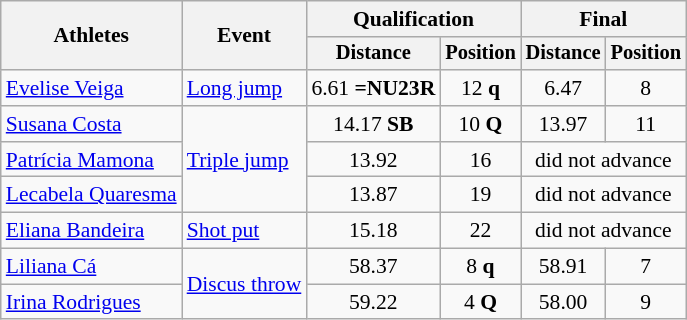<table class=wikitable style="font-size:90%">
<tr>
<th rowspan="2">Athletes</th>
<th rowspan="2">Event</th>
<th colspan="2">Qualification</th>
<th colspan="2">Final</th>
</tr>
<tr style="font-size:95%">
<th>Distance</th>
<th>Position</th>
<th>Distance</th>
<th>Position</th>
</tr>
<tr>
<td><a href='#'>Evelise Veiga</a></td>
<td><a href='#'>Long jump</a></td>
<td align=center>6.61 <strong>=NU23R</strong></td>
<td align=center>12 <strong>q</strong></td>
<td align=center>6.47</td>
<td align=center>8</td>
</tr>
<tr>
<td><a href='#'>Susana Costa</a></td>
<td rowspan=3><a href='#'>Triple jump</a></td>
<td align=center>14.17 <strong>SB</strong></td>
<td align=center>10 <strong>Q</strong></td>
<td align=center>13.97</td>
<td align=center>11</td>
</tr>
<tr>
<td><a href='#'>Patrícia Mamona</a></td>
<td align=center>13.92</td>
<td align=center>16</td>
<td align=center colspan=2>did not advance</td>
</tr>
<tr>
<td><a href='#'>Lecabela Quaresma</a></td>
<td align=center>13.87</td>
<td align=center>19</td>
<td align=center colspan=2>did not advance</td>
</tr>
<tr>
<td><a href='#'>Eliana Bandeira</a></td>
<td><a href='#'>Shot put</a></td>
<td align=center>15.18</td>
<td align=center>22</td>
<td align=center colspan=2>did not advance</td>
</tr>
<tr>
<td><a href='#'>Liliana Cá</a></td>
<td rowspan=2><a href='#'>Discus throw</a></td>
<td align=center>58.37</td>
<td align=center>8 <strong>q</strong></td>
<td align=center>58.91</td>
<td align=center>7</td>
</tr>
<tr>
<td><a href='#'>Irina Rodrigues</a></td>
<td align=center>59.22</td>
<td align=center>4 <strong>Q</strong></td>
<td align=center>58.00</td>
<td align=center>9</td>
</tr>
</table>
